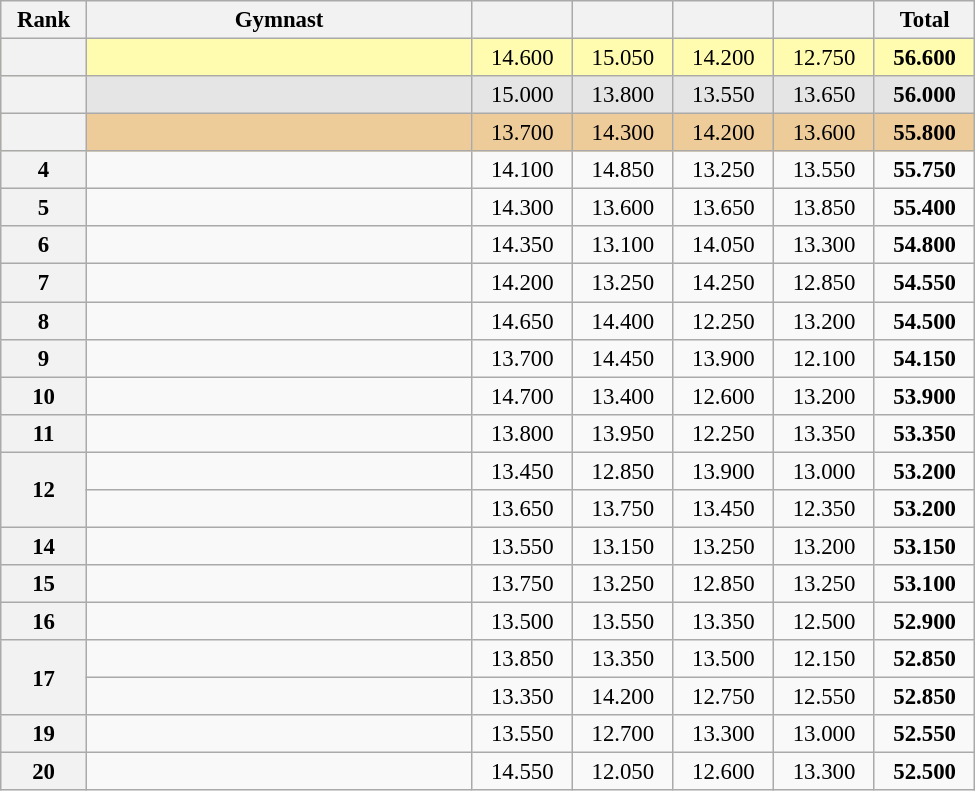<table class="wikitable sortable" style="text-align:center; font-size:95%">
<tr>
<th scope="col" style="width:50px;">Rank</th>
<th scope="col" style="width:250px;">Gymnast</th>
<th scope="col" style="width:60px;"></th>
<th scope="col" style="width:60px;"></th>
<th scope="col" style="width:60px;"></th>
<th scope="col" style="width:60px;"></th>
<th scope="col" style="width:60px;">Total</th>
</tr>
<tr style="background:#fffcaf;">
<th scope=row style="text-align:center"></th>
<td align=left></td>
<td>14.600</td>
<td>15.050</td>
<td>14.200</td>
<td>12.750</td>
<td><strong>56.600</strong></td>
</tr>
<tr style="background:#e5e5e5;">
<th scope=row style="text-align:center"></th>
<td align=left></td>
<td>15.000</td>
<td>13.800</td>
<td>13.550</td>
<td>13.650</td>
<td><strong>56.000</strong></td>
</tr>
<tr style="background:#ec9;">
<th scope=row style="text-align:center"></th>
<td align=left></td>
<td>13.700</td>
<td>14.300</td>
<td>14.200</td>
<td>13.600</td>
<td><strong>55.800</strong></td>
</tr>
<tr>
<th scope=row style="text-align:center">4</th>
<td align=left></td>
<td>14.100</td>
<td>14.850</td>
<td>13.250</td>
<td>13.550</td>
<td><strong>55.750</strong></td>
</tr>
<tr>
<th scope=row style="text-align:center">5</th>
<td align=left></td>
<td>14.300</td>
<td>13.600</td>
<td>13.650</td>
<td>13.850</td>
<td><strong>55.400</strong></td>
</tr>
<tr>
<th scope=row style="text-align:center">6</th>
<td align=left></td>
<td>14.350</td>
<td>13.100</td>
<td>14.050</td>
<td>13.300</td>
<td><strong>54.800</strong></td>
</tr>
<tr>
<th scope=row style="text-align:center">7</th>
<td align=left></td>
<td>14.200</td>
<td>13.250</td>
<td>14.250</td>
<td>12.850</td>
<td><strong>54.550</strong></td>
</tr>
<tr>
<th scope=row style="text-align:center">8</th>
<td align=left></td>
<td>14.650</td>
<td>14.400</td>
<td>12.250</td>
<td>13.200</td>
<td><strong>54.500</strong></td>
</tr>
<tr>
<th scope=row style="text-align:center">9</th>
<td align=left></td>
<td>13.700</td>
<td>14.450</td>
<td>13.900</td>
<td>12.100</td>
<td><strong>54.150</strong></td>
</tr>
<tr>
<th scope=row style="text-align:center">10</th>
<td align=left></td>
<td>14.700</td>
<td>13.400</td>
<td>12.600</td>
<td>13.200</td>
<td><strong>53.900</strong></td>
</tr>
<tr>
<th scope=row style="text-align:center">11</th>
<td align=left></td>
<td>13.800</td>
<td>13.950</td>
<td>12.250</td>
<td>13.350</td>
<td><strong>53.350</strong></td>
</tr>
<tr>
<th scope=row rowspan="2" style="text-align:center">12</th>
<td align=left></td>
<td>13.450</td>
<td>12.850</td>
<td>13.900</td>
<td>13.000</td>
<td><strong>53.200</strong></td>
</tr>
<tr>
<td align=left></td>
<td>13.650</td>
<td>13.750</td>
<td>13.450</td>
<td>12.350</td>
<td><strong>53.200</strong></td>
</tr>
<tr>
<th scope=row style="text-align:center">14</th>
<td align=left></td>
<td>13.550</td>
<td>13.150</td>
<td>13.250</td>
<td>13.200</td>
<td><strong>53.150</strong></td>
</tr>
<tr>
<th scope=row style="text-align:center">15</th>
<td align=left></td>
<td>13.750</td>
<td>13.250</td>
<td>12.850</td>
<td>13.250</td>
<td><strong>53.100</strong></td>
</tr>
<tr>
<th scope=row style="text-align:center">16</th>
<td align=left></td>
<td>13.500</td>
<td>13.550</td>
<td>13.350</td>
<td>12.500</td>
<td><strong>52.900</strong></td>
</tr>
<tr>
<th scope=row style="text-align:center" rowspan="2">17</th>
<td align=left></td>
<td>13.850</td>
<td>13.350</td>
<td>13.500</td>
<td>12.150</td>
<td><strong>52.850</strong></td>
</tr>
<tr>
<td align=left></td>
<td>13.350</td>
<td>14.200</td>
<td>12.750</td>
<td>12.550</td>
<td><strong>52.850</strong></td>
</tr>
<tr>
<th scope=row style="text-align:center">19</th>
<td align=left></td>
<td>13.550</td>
<td>12.700</td>
<td>13.300</td>
<td>13.000</td>
<td><strong>52.550</strong></td>
</tr>
<tr>
<th scope=row style="text-align:center">20</th>
<td align=left></td>
<td>14.550</td>
<td>12.050</td>
<td>12.600</td>
<td>13.300</td>
<td><strong>52.500</strong></td>
</tr>
</table>
